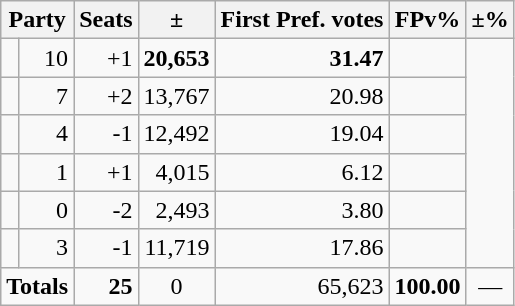<table class=wikitable>
<tr>
<th colspan=2 align=center>Party</th>
<th valign=top>Seats</th>
<th valign=top>±</th>
<th valign=top>First Pref. votes</th>
<th valign=top>FPv%</th>
<th valign=top>±%</th>
</tr>
<tr>
<td></td>
<td align=right>10</td>
<td align=right>+1</td>
<td align=right><strong>20,653</strong></td>
<td align=right><strong>31.47</strong></td>
<td align=right></td>
</tr>
<tr>
<td></td>
<td align=right>7</td>
<td align=right>+2</td>
<td align=right>13,767</td>
<td align=right>20.98</td>
<td align=right></td>
</tr>
<tr>
<td></td>
<td align=right>4</td>
<td align=right>-1</td>
<td align=right>12,492</td>
<td align=right>19.04</td>
<td align=right></td>
</tr>
<tr>
<td></td>
<td align=right>1</td>
<td align=right>+1</td>
<td align=right>4,015</td>
<td align=right>6.12</td>
<td align=right></td>
</tr>
<tr>
<td></td>
<td align=right>0</td>
<td align=right>-2</td>
<td align=right>2,493</td>
<td align=right>3.80</td>
<td align=right></td>
</tr>
<tr>
<td></td>
<td align=right>3</td>
<td align=right>-1</td>
<td align=right>11,719</td>
<td align=right>17.86</td>
<td align=right></td>
</tr>
<tr>
<td colspan=2 align=center><strong>Totals</strong></td>
<td align=right><strong>25</strong></td>
<td align=center>0</td>
<td align=right>65,623</td>
<td align=center><strong>100.00</strong></td>
<td align=center>—</td>
</tr>
</table>
